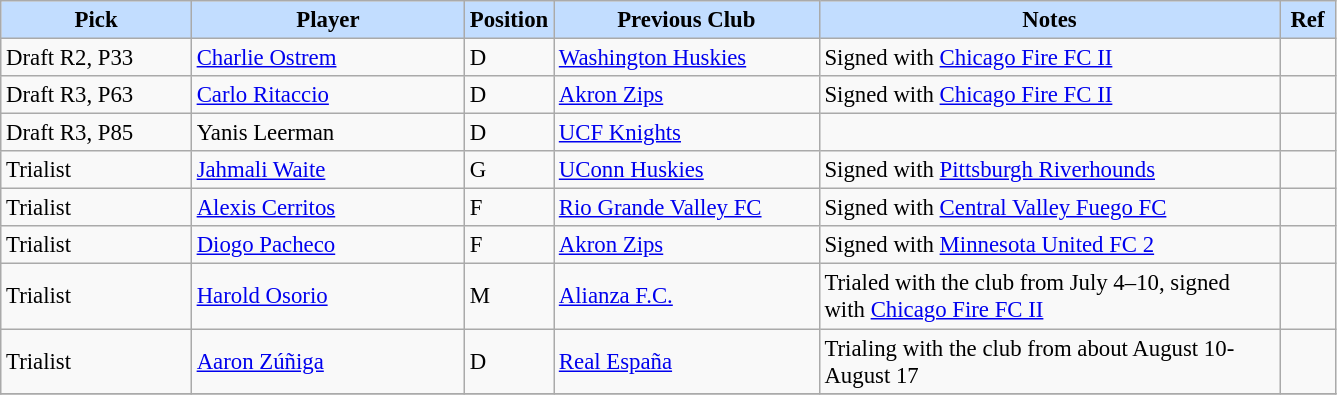<table class="wikitable" style="text-align:left; font-size:95%;">
<tr>
<th style="background:#c2ddff; width:120px;">Pick</th>
<th style="background:#c2ddff; width:175px;">Player</th>
<th style="background:#c2ddff; width:50px;">Position</th>
<th style="background:#c2ddff; width:170px;">Previous Club</th>
<th style="background:#c2ddff; width:300px;">Notes</th>
<th style="background:#c2ddff; width:30px;">Ref</th>
</tr>
<tr>
<td>Draft R2, P33</td>
<td> <a href='#'>Charlie Ostrem</a></td>
<td>D</td>
<td><a href='#'>Washington Huskies</a></td>
<td>Signed with <a href='#'>Chicago Fire FC II</a></td>
<td></td>
</tr>
<tr>
<td>Draft R3, P63</td>
<td> <a href='#'>Carlo Ritaccio</a></td>
<td>D</td>
<td><a href='#'>Akron Zips</a></td>
<td>Signed with <a href='#'>Chicago Fire FC II</a></td>
<td></td>
</tr>
<tr>
<td>Draft R3, P85</td>
<td> Yanis Leerman</td>
<td>D</td>
<td><a href='#'>UCF Knights</a></td>
<td></td>
<td></td>
</tr>
<tr>
<td>Trialist</td>
<td> <a href='#'>Jahmali Waite</a></td>
<td>G</td>
<td><a href='#'>UConn Huskies</a></td>
<td>Signed with <a href='#'>Pittsburgh Riverhounds</a></td>
<td></td>
</tr>
<tr>
<td>Trialist</td>
<td> <a href='#'>Alexis Cerritos</a></td>
<td>F</td>
<td><a href='#'>Rio Grande Valley FC</a></td>
<td>Signed with <a href='#'>Central Valley Fuego FC</a></td>
<td></td>
</tr>
<tr>
<td>Trialist</td>
<td> <a href='#'>Diogo Pacheco</a></td>
<td>F</td>
<td><a href='#'>Akron Zips</a></td>
<td>Signed with <a href='#'>Minnesota United FC 2</a></td>
<td></td>
</tr>
<tr>
<td>Trialist</td>
<td> <a href='#'>Harold Osorio</a></td>
<td>M</td>
<td> <a href='#'>Alianza F.C.</a></td>
<td>Trialed with the club from July 4–10, signed with <a href='#'>Chicago Fire FC II</a></td>
<td></td>
</tr>
<tr>
<td>Trialist</td>
<td> <a href='#'>Aaron Zúñiga</a></td>
<td>D</td>
<td> <a href='#'>Real España</a></td>
<td>Trialing with the club from about August 10-August 17</td>
<td></td>
</tr>
<tr>
</tr>
</table>
